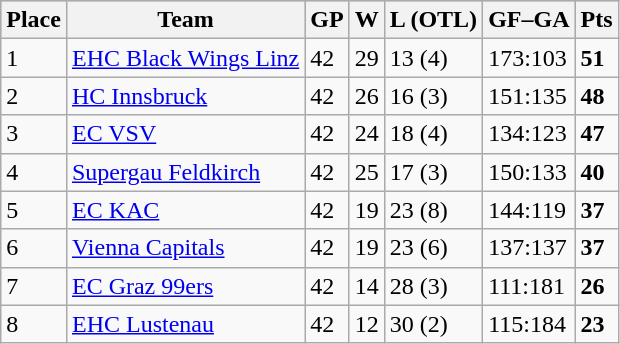<table class="wikitable">
<tr style="background-color:#c0c0c0;">
<th>Place</th>
<th>Team</th>
<th>GP</th>
<th>W</th>
<th>L (OTL)</th>
<th>GF–GA</th>
<th>Pts</th>
</tr>
<tr>
<td>1</td>
<td><a href='#'>EHC Black Wings Linz</a></td>
<td>42</td>
<td>29</td>
<td>13 (4)</td>
<td>173:103</td>
<td><strong>51</strong></td>
</tr>
<tr>
<td>2</td>
<td><a href='#'>HC Innsbruck</a></td>
<td>42</td>
<td>26</td>
<td>16 (3)</td>
<td>151:135</td>
<td><strong>48</strong></td>
</tr>
<tr>
<td>3</td>
<td><a href='#'>EC VSV</a></td>
<td>42</td>
<td>24</td>
<td>18 (4)</td>
<td>134:123</td>
<td><strong>47</strong></td>
</tr>
<tr>
<td>4</td>
<td><a href='#'>Supergau Feldkirch</a></td>
<td>42</td>
<td>25</td>
<td>17 (3)</td>
<td>150:133</td>
<td><strong>40</strong></td>
</tr>
<tr>
<td>5</td>
<td><a href='#'>EC KAC</a></td>
<td>42</td>
<td>19</td>
<td>23 (8)</td>
<td>144:119</td>
<td><strong>37</strong></td>
</tr>
<tr>
<td>6</td>
<td><a href='#'>Vienna Capitals</a></td>
<td>42</td>
<td>19</td>
<td>23 (6)</td>
<td>137:137</td>
<td><strong>37</strong></td>
</tr>
<tr>
<td>7</td>
<td><a href='#'>EC Graz 99ers</a></td>
<td>42</td>
<td>14</td>
<td>28 (3)</td>
<td>111:181</td>
<td><strong>26</strong></td>
</tr>
<tr>
<td>8</td>
<td><a href='#'>EHC Lustenau</a></td>
<td>42</td>
<td>12</td>
<td>30 (2)</td>
<td>115:184</td>
<td><strong>23</strong></td>
</tr>
</table>
